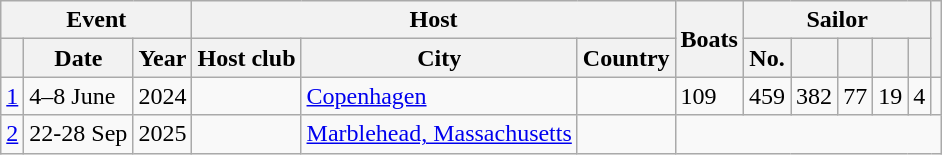<table class="wikitable sortable">
<tr>
<th colspan=3>Event</th>
<th colspan=3>Host</th>
<th rowspan=2>Boats</th>
<th colspan=5>Sailor</th>
<th rowspan=2></th>
</tr>
<tr>
<th></th>
<th>Date</th>
<th>Year</th>
<th>Host club</th>
<th>City</th>
<th>Country</th>
<th>No.</th>
<th></th>
<th></th>
<th></th>
<th></th>
</tr>
<tr>
<td><a href='#'>1</a></td>
<td>4–8 June</td>
<td>2024</td>
<td></td>
<td><a href='#'>Copenhagen</a></td>
<td></td>
<td>109</td>
<td>459</td>
<td>382</td>
<td>77</td>
<td>19</td>
<td>4</td>
<td></td>
</tr>
<tr>
<td><a href='#'>2</a></td>
<td>22-28 Sep</td>
<td>2025</td>
<td></td>
<td><a href='#'>Marblehead, Massachusetts</a></td>
<td></td>
</tr>
</table>
